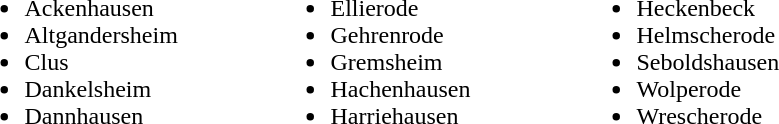<table>
<tr>
<td valign = "top" width = "200"><br><ul><li>Ackenhausen</li><li>Altgandersheim</li><li>Clus</li><li>Dankelsheim</li><li>Dannhausen</li></ul></td>
<td valign = "top" width = "200"><br><ul><li>Ellierode</li><li>Gehrenrode</li><li>Gremsheim</li><li>Hachenhausen</li><li>Harriehausen</li></ul></td>
<td valign = "top" width = "200"><br><ul><li>Heckenbeck</li><li>Helmscherode</li><li>Seboldshausen</li><li>Wolperode</li><li>Wrescherode</li></ul></td>
</tr>
</table>
